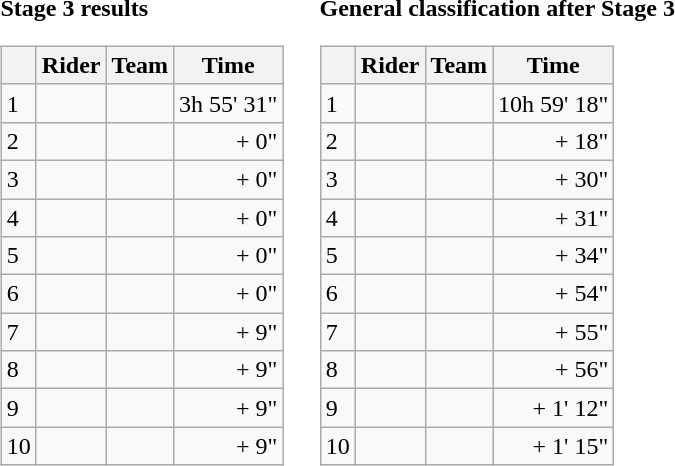<table>
<tr>
<td><strong>Stage 3 results</strong><br><table class="wikitable">
<tr>
<th></th>
<th>Rider</th>
<th>Team</th>
<th>Time</th>
</tr>
<tr>
<td>1</td>
<td></td>
<td></td>
<td style="text-align:right;">3h 55' 31"</td>
</tr>
<tr>
<td>2</td>
<td> </td>
<td></td>
<td style="text-align:right;">+ 0"</td>
</tr>
<tr>
<td>3</td>
<td></td>
<td></td>
<td style="text-align:right;">+ 0"</td>
</tr>
<tr>
<td>4</td>
<td></td>
<td></td>
<td style="text-align:right;">+ 0"</td>
</tr>
<tr>
<td>5</td>
<td></td>
<td></td>
<td style="text-align:right;">+ 0"</td>
</tr>
<tr>
<td>6</td>
<td> </td>
<td></td>
<td style="text-align:right;">+ 0"</td>
</tr>
<tr>
<td>7</td>
<td></td>
<td></td>
<td style="text-align:right;">+ 9"</td>
</tr>
<tr>
<td>8</td>
<td> </td>
<td></td>
<td style="text-align:right;">+ 9"</td>
</tr>
<tr>
<td>9</td>
<td> </td>
<td></td>
<td style="text-align:right;">+ 9"</td>
</tr>
<tr>
<td>10</td>
<td></td>
<td></td>
<td style="text-align:right;">+ 9"</td>
</tr>
</table>
</td>
<td></td>
<td><strong>General classification after Stage 3</strong><br><table class="wikitable">
<tr>
<th></th>
<th>Rider</th>
<th>Team</th>
<th>Time</th>
</tr>
<tr>
<td>1</td>
<td>  </td>
<td></td>
<td style="text-align:right;">10h 59' 18"</td>
</tr>
<tr>
<td>2</td>
<td> </td>
<td></td>
<td style="text-align:right;">+ 18"</td>
</tr>
<tr>
<td>3</td>
<td></td>
<td></td>
<td style="text-align:right;">+ 30"</td>
</tr>
<tr>
<td>4</td>
<td></td>
<td></td>
<td style="text-align:right;">+ 31"</td>
</tr>
<tr>
<td>5</td>
<td> </td>
<td></td>
<td style="text-align:right;">+ 34"</td>
</tr>
<tr>
<td>6</td>
<td></td>
<td></td>
<td style="text-align:right;">+ 54"</td>
</tr>
<tr>
<td>7</td>
<td></td>
<td></td>
<td style="text-align:right;">+ 55"</td>
</tr>
<tr>
<td>8</td>
<td> </td>
<td></td>
<td style="text-align:right;">+ 56"</td>
</tr>
<tr>
<td>9</td>
<td></td>
<td></td>
<td style="text-align:right;">+ 1' 12"</td>
</tr>
<tr>
<td>10</td>
<td></td>
<td></td>
<td style="text-align:right;">+ 1' 15"</td>
</tr>
</table>
</td>
</tr>
</table>
